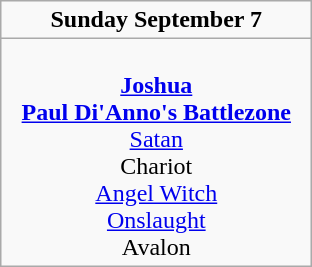<table class="wikitable">
<tr>
<td colspan="3" align="center"><strong>Sunday September 7</strong></td>
</tr>
<tr>
<td valign="top" align="center" width=200><br><strong><a href='#'>Joshua</a></strong>
<br><strong><a href='#'>Paul Di'Anno's Battlezone</a></strong>
<br><a href='#'>Satan</a>
<br>Chariot
<br><a href='#'>Angel Witch</a>
<br><a href='#'>Onslaught</a>
<br>Avalon</td>
</tr>
</table>
